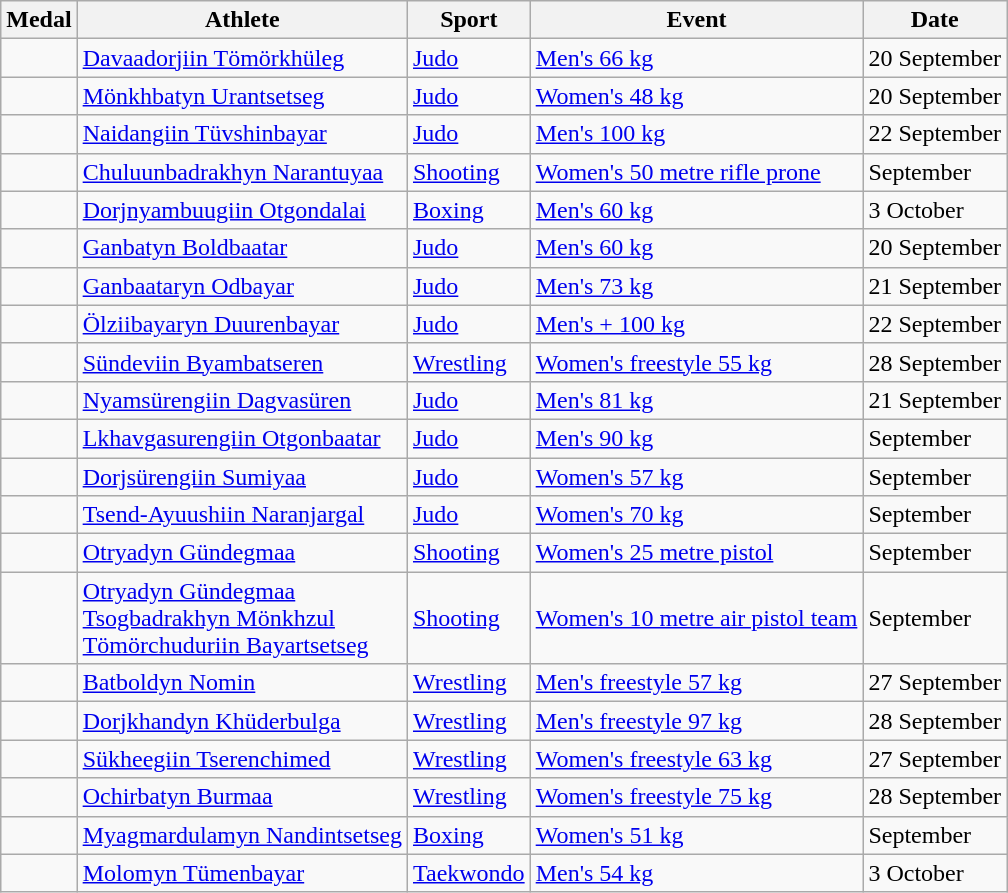<table class="wikitable">
<tr>
<th>Medal</th>
<th>Athlete</th>
<th>Sport</th>
<th>Event</th>
<th>Date</th>
</tr>
<tr>
<td></td>
<td><a href='#'>Davaadorjiin Tömörkhüleg</a></td>
<td><a href='#'>Judo</a></td>
<td><a href='#'>Men's 66 kg</a></td>
<td>20 September</td>
</tr>
<tr>
<td></td>
<td><a href='#'>Mönkhbatyn Urantsetseg</a></td>
<td><a href='#'>Judo</a></td>
<td><a href='#'>Women's 48 kg</a></td>
<td>20 September</td>
</tr>
<tr>
<td></td>
<td><a href='#'>Naidangiin Tüvshinbayar</a></td>
<td><a href='#'>Judo</a></td>
<td><a href='#'>Men's 100 kg</a></td>
<td>22 September</td>
</tr>
<tr>
<td></td>
<td><a href='#'>Chuluunbadrakhyn Narantuyaa</a></td>
<td><a href='#'>Shooting</a></td>
<td><a href='#'>Women's 50 metre rifle prone</a></td>
<td>September</td>
</tr>
<tr>
<td></td>
<td><a href='#'>Dorjnyambuugiin Otgondalai</a></td>
<td><a href='#'>Boxing</a></td>
<td><a href='#'>Men's 60 kg</a></td>
<td>3 October</td>
</tr>
<tr>
<td></td>
<td><a href='#'>Ganbatyn Boldbaatar</a></td>
<td><a href='#'>Judo</a></td>
<td><a href='#'>Men's 60 kg</a></td>
<td>20 September</td>
</tr>
<tr>
<td></td>
<td><a href='#'>Ganbaataryn Odbayar</a></td>
<td><a href='#'>Judo</a></td>
<td><a href='#'>Men's 73 kg</a></td>
<td>21 September</td>
</tr>
<tr>
<td></td>
<td><a href='#'>Ölziibayaryn Duurenbayar</a></td>
<td><a href='#'>Judo</a></td>
<td><a href='#'>Men's + 100 kg</a></td>
<td>22 September</td>
</tr>
<tr>
<td></td>
<td><a href='#'>Sündeviin Byambatseren</a></td>
<td><a href='#'>Wrestling</a></td>
<td><a href='#'>Women's freestyle 55 kg</a></td>
<td>28  September</td>
</tr>
<tr>
<td></td>
<td><a href='#'>Nyamsürengiin Dagvasüren</a></td>
<td><a href='#'>Judo</a></td>
<td><a href='#'>Men's 81 kg</a></td>
<td>21 September</td>
</tr>
<tr>
<td></td>
<td><a href='#'>Lkhavgasurengiin Otgonbaatar</a></td>
<td><a href='#'>Judo</a></td>
<td><a href='#'>Men's 90 kg</a></td>
<td>September</td>
</tr>
<tr>
<td></td>
<td><a href='#'>Dorjsürengiin Sumiyaa</a></td>
<td><a href='#'>Judo</a></td>
<td><a href='#'>Women's 57 kg</a></td>
<td>September</td>
</tr>
<tr>
<td></td>
<td><a href='#'>Tsend-Ayuushiin Naranjargal</a></td>
<td><a href='#'>Judo</a></td>
<td><a href='#'>Women's 70 kg</a></td>
<td>September</td>
</tr>
<tr>
<td></td>
<td><a href='#'>Otryadyn Gündegmaa</a></td>
<td><a href='#'>Shooting</a></td>
<td><a href='#'>Women's 25 metre pistol</a></td>
<td>September</td>
</tr>
<tr>
<td></td>
<td><a href='#'>Otryadyn Gündegmaa</a><br><a href='#'>Tsogbadrakhyn Mönkhzul</a><br><a href='#'>Tömörchuduriin Bayartsetseg</a></td>
<td><a href='#'>Shooting</a></td>
<td><a href='#'>Women's 10 metre air pistol team</a></td>
<td>September</td>
</tr>
<tr>
<td></td>
<td><a href='#'>Batboldyn Nomin</a></td>
<td><a href='#'>Wrestling</a></td>
<td><a href='#'>Men's freestyle 57 kg</a></td>
<td>27  September</td>
</tr>
<tr>
<td></td>
<td><a href='#'>Dorjkhandyn Khüderbulga</a></td>
<td><a href='#'>Wrestling</a></td>
<td><a href='#'>Men's freestyle 97 kg</a></td>
<td>28  September</td>
</tr>
<tr>
<td></td>
<td><a href='#'>Sükheegiin Tserenchimed</a></td>
<td><a href='#'>Wrestling</a></td>
<td><a href='#'>Women's freestyle 63 kg</a></td>
<td>27  September</td>
</tr>
<tr>
<td></td>
<td><a href='#'>Ochirbatyn Burmaa</a></td>
<td><a href='#'>Wrestling</a></td>
<td><a href='#'>Women's freestyle 75 kg</a></td>
<td>28  September</td>
</tr>
<tr>
<td></td>
<td><a href='#'>Myagmardulamyn Nandintsetseg</a></td>
<td><a href='#'>Boxing</a></td>
<td><a href='#'>Women's 51 kg</a></td>
<td>September</td>
</tr>
<tr>
<td></td>
<td><a href='#'>Molomyn Tümenbayar</a></td>
<td><a href='#'>Taekwondo</a></td>
<td><a href='#'>Men's 54 kg</a></td>
<td>3 October</td>
</tr>
</table>
